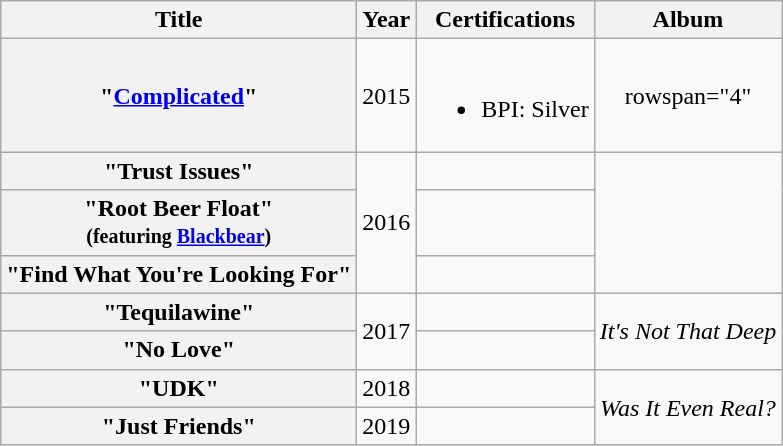<table class="wikitable plainrowheaders" style="text-align:center;">
<tr>
<th scope="col">Title</th>
<th scope="col">Year</th>
<th scope="col">Certifications</th>
<th scope="col">Album</th>
</tr>
<tr>
<th scope="row">"<a href='#'>Complicated</a>"</th>
<td rowspan="1">2015</td>
<td><br><ul><li>BPI: Silver</li></ul></td>
<td>rowspan="4" </td>
</tr>
<tr>
<th scope="row">"Trust Issues"</th>
<td rowspan="3">2016</td>
<td></td>
</tr>
<tr>
<th scope="row">"Root Beer Float"<br><small>(featuring <a href='#'>Blackbear</a>)</small></th>
<td></td>
</tr>
<tr>
<th scope="row">"Find What You're Looking For"</th>
<td></td>
</tr>
<tr>
<th scope="row">"Tequilawine"</th>
<td rowspan="2">2017</td>
<td></td>
<td rowspan="2"><em>It's Not That Deep</em></td>
</tr>
<tr>
<th scope="row">"No Love"</th>
</tr>
<tr>
<th scope="row">"UDK"</th>
<td>2018</td>
<td></td>
<td rowspan="2"><em>Was It Even Real?</em></td>
</tr>
<tr>
<th scope="row">"Just Friends"</th>
<td>2019</td>
<td></td>
</tr>
</table>
